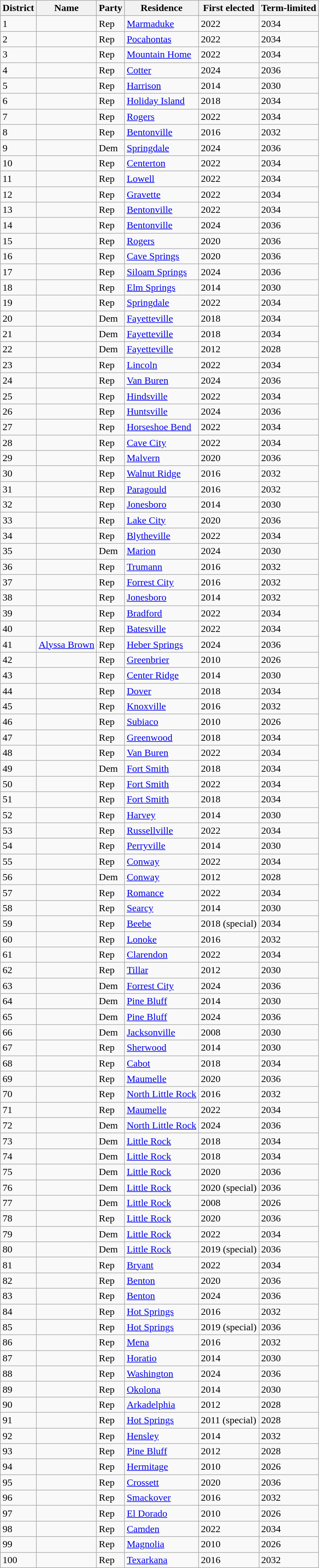<table class="wikitable sortable">
<tr>
<th>District</th>
<th>Name</th>
<th>Party</th>
<th>Residence</th>
<th>First elected</th>
<th>Term-limited</th>
</tr>
<tr>
<td>1</td>
<td></td>
<td>Rep</td>
<td><a href='#'>Marmaduke</a></td>
<td>2022</td>
<td>2034</td>
</tr>
<tr>
<td>2</td>
<td></td>
<td>Rep</td>
<td><a href='#'>Pocahontas</a></td>
<td>2022</td>
<td>2034</td>
</tr>
<tr>
<td>3</td>
<td></td>
<td>Rep</td>
<td><a href='#'>Mountain Home</a></td>
<td>2022</td>
<td>2034</td>
</tr>
<tr>
<td>4</td>
<td></td>
<td>Rep</td>
<td><a href='#'>Cotter</a></td>
<td>2024</td>
<td>2036</td>
</tr>
<tr>
<td>5</td>
<td></td>
<td>Rep</td>
<td><a href='#'>Harrison</a></td>
<td>2014</td>
<td>2030</td>
</tr>
<tr>
<td>6</td>
<td></td>
<td>Rep</td>
<td><a href='#'>Holiday Island</a></td>
<td>2018</td>
<td>2034</td>
</tr>
<tr>
<td>7</td>
<td></td>
<td>Rep</td>
<td><a href='#'>Rogers</a></td>
<td>2022</td>
<td>2034</td>
</tr>
<tr>
<td>8</td>
<td></td>
<td>Rep</td>
<td><a href='#'>Bentonville</a></td>
<td>2016</td>
<td>2032</td>
</tr>
<tr>
<td>9</td>
<td></td>
<td>Dem</td>
<td><a href='#'>Springdale</a></td>
<td>2024</td>
<td>2036</td>
</tr>
<tr>
<td>10</td>
<td></td>
<td>Rep</td>
<td><a href='#'>Centerton</a></td>
<td>2022</td>
<td>2034</td>
</tr>
<tr>
<td>11</td>
<td></td>
<td>Rep</td>
<td><a href='#'>Lowell</a></td>
<td>2022</td>
<td>2034</td>
</tr>
<tr>
<td>12</td>
<td></td>
<td>Rep</td>
<td><a href='#'>Gravette</a></td>
<td>2022</td>
<td>2034</td>
</tr>
<tr>
<td>13</td>
<td></td>
<td>Rep</td>
<td><a href='#'>Bentonville</a></td>
<td>2022</td>
<td>2034</td>
</tr>
<tr>
<td>14</td>
<td></td>
<td>Rep</td>
<td><a href='#'>Bentonville</a></td>
<td>2024</td>
<td>2036</td>
</tr>
<tr>
<td>15</td>
<td></td>
<td>Rep</td>
<td><a href='#'>Rogers</a></td>
<td>2020</td>
<td>2036</td>
</tr>
<tr>
<td>16</td>
<td></td>
<td>Rep</td>
<td><a href='#'>Cave Springs</a></td>
<td>2020</td>
<td>2036</td>
</tr>
<tr>
<td>17</td>
<td></td>
<td>Rep</td>
<td><a href='#'>Siloam Springs</a></td>
<td>2024</td>
<td>2036</td>
</tr>
<tr>
<td>18</td>
<td></td>
<td>Rep</td>
<td><a href='#'>Elm Springs</a></td>
<td>2014</td>
<td>2030</td>
</tr>
<tr>
<td>19</td>
<td></td>
<td>Rep</td>
<td><a href='#'>Springdale</a></td>
<td>2022</td>
<td>2034</td>
</tr>
<tr>
<td>20</td>
<td></td>
<td>Dem</td>
<td><a href='#'>Fayetteville</a></td>
<td>2018</td>
<td>2034</td>
</tr>
<tr>
<td>21</td>
<td></td>
<td>Dem</td>
<td><a href='#'>Fayetteville</a></td>
<td>2018</td>
<td>2034</td>
</tr>
<tr>
<td>22</td>
<td></td>
<td>Dem</td>
<td><a href='#'>Fayetteville</a></td>
<td>2012</td>
<td>2028</td>
</tr>
<tr>
<td>23</td>
<td></td>
<td>Rep</td>
<td><a href='#'>Lincoln</a></td>
<td>2022</td>
<td>2034</td>
</tr>
<tr>
<td>24</td>
<td></td>
<td>Rep</td>
<td><a href='#'>Van Buren</a></td>
<td>2024</td>
<td>2036</td>
</tr>
<tr>
<td>25</td>
<td></td>
<td>Rep</td>
<td><a href='#'>Hindsville</a></td>
<td>2022</td>
<td>2034</td>
</tr>
<tr>
<td>26</td>
<td></td>
<td>Rep</td>
<td><a href='#'>Huntsville</a></td>
<td>2024</td>
<td>2036</td>
</tr>
<tr>
<td>27</td>
<td></td>
<td>Rep</td>
<td><a href='#'>Horseshoe Bend</a></td>
<td>2022</td>
<td>2034</td>
</tr>
<tr>
<td>28</td>
<td></td>
<td>Rep</td>
<td><a href='#'>Cave City</a></td>
<td>2022</td>
<td>2034</td>
</tr>
<tr>
<td>29</td>
<td></td>
<td>Rep</td>
<td><a href='#'>Malvern</a></td>
<td>2020</td>
<td>2036</td>
</tr>
<tr>
<td>30</td>
<td></td>
<td>Rep</td>
<td><a href='#'>Walnut Ridge</a></td>
<td>2016</td>
<td>2032</td>
</tr>
<tr>
<td>31</td>
<td></td>
<td>Rep</td>
<td><a href='#'>Paragould</a></td>
<td>2016</td>
<td>2032</td>
</tr>
<tr>
<td>32</td>
<td></td>
<td>Rep</td>
<td><a href='#'>Jonesboro</a></td>
<td>2014</td>
<td>2030</td>
</tr>
<tr>
<td>33</td>
<td></td>
<td>Rep</td>
<td><a href='#'>Lake City</a></td>
<td>2020</td>
<td>2036</td>
</tr>
<tr>
<td>34</td>
<td></td>
<td>Rep</td>
<td><a href='#'>Blytheville</a></td>
<td>2022</td>
<td>2034</td>
</tr>
<tr>
<td>35</td>
<td></td>
<td>Dem</td>
<td><a href='#'>Marion</a></td>
<td>2024</td>
<td>2030</td>
</tr>
<tr>
<td>36</td>
<td></td>
<td>Rep</td>
<td><a href='#'>Trumann</a></td>
<td>2016</td>
<td>2032</td>
</tr>
<tr>
<td>37</td>
<td></td>
<td>Rep</td>
<td><a href='#'>Forrest City</a></td>
<td>2016</td>
<td>2032</td>
</tr>
<tr>
<td>38</td>
<td></td>
<td>Rep</td>
<td><a href='#'>Jonesboro</a></td>
<td>2014</td>
<td>2032</td>
</tr>
<tr>
<td>39</td>
<td></td>
<td>Rep</td>
<td><a href='#'>Bradford</a></td>
<td>2022</td>
<td>2034</td>
</tr>
<tr>
<td>40</td>
<td></td>
<td>Rep</td>
<td><a href='#'>Batesville</a></td>
<td>2022</td>
<td>2034</td>
</tr>
<tr>
<td>41</td>
<td><a href='#'>Alyssa Brown</a></td>
<td>Rep</td>
<td><a href='#'>Heber Springs</a></td>
<td>2024</td>
<td>2036</td>
</tr>
<tr>
<td>42</td>
<td></td>
<td>Rep</td>
<td><a href='#'>Greenbrier</a></td>
<td>2010</td>
<td>2026</td>
</tr>
<tr>
<td>43</td>
<td></td>
<td>Rep</td>
<td><a href='#'>Center Ridge</a></td>
<td>2014</td>
<td>2030</td>
</tr>
<tr>
<td>44</td>
<td></td>
<td>Rep</td>
<td><a href='#'>Dover</a></td>
<td>2018</td>
<td>2034</td>
</tr>
<tr>
<td>45</td>
<td></td>
<td>Rep</td>
<td><a href='#'>Knoxville</a></td>
<td>2016</td>
<td>2032</td>
</tr>
<tr>
<td>46</td>
<td></td>
<td>Rep</td>
<td><a href='#'>Subiaco</a></td>
<td>2010</td>
<td>2026</td>
</tr>
<tr>
<td>47</td>
<td></td>
<td>Rep</td>
<td><a href='#'>Greenwood</a></td>
<td>2018</td>
<td>2034</td>
</tr>
<tr>
<td>48</td>
<td></td>
<td>Rep</td>
<td><a href='#'>Van Buren</a></td>
<td>2022</td>
<td>2034</td>
</tr>
<tr>
<td>49</td>
<td></td>
<td>Dem</td>
<td><a href='#'>Fort Smith</a></td>
<td>2018</td>
<td>2034</td>
</tr>
<tr>
<td>50</td>
<td></td>
<td>Rep</td>
<td><a href='#'>Fort Smith</a></td>
<td>2022</td>
<td>2034</td>
</tr>
<tr>
<td>51</td>
<td></td>
<td>Rep</td>
<td><a href='#'>Fort Smith</a></td>
<td>2018</td>
<td>2034</td>
</tr>
<tr>
<td>52</td>
<td></td>
<td>Rep</td>
<td><a href='#'>Harvey</a></td>
<td>2014</td>
<td>2030</td>
</tr>
<tr>
<td>53</td>
<td></td>
<td>Rep</td>
<td><a href='#'>Russellville</a></td>
<td>2022</td>
<td>2034</td>
</tr>
<tr>
<td>54</td>
<td></td>
<td>Rep</td>
<td><a href='#'>Perryville</a></td>
<td>2014</td>
<td>2030</td>
</tr>
<tr>
<td>55</td>
<td></td>
<td>Rep</td>
<td><a href='#'>Conway</a></td>
<td>2022</td>
<td>2034</td>
</tr>
<tr>
<td>56</td>
<td></td>
<td>Dem</td>
<td><a href='#'>Conway</a></td>
<td>2012</td>
<td>2028</td>
</tr>
<tr>
<td>57</td>
<td></td>
<td>Rep</td>
<td><a href='#'>Romance</a></td>
<td>2022</td>
<td>2034</td>
</tr>
<tr>
<td>58</td>
<td></td>
<td>Rep</td>
<td><a href='#'>Searcy</a></td>
<td>2014</td>
<td>2030</td>
</tr>
<tr>
<td>59</td>
<td></td>
<td>Rep</td>
<td><a href='#'>Beebe</a></td>
<td>2018 (special)</td>
<td>2034</td>
</tr>
<tr>
<td>60</td>
<td></td>
<td>Rep</td>
<td><a href='#'>Lonoke</a></td>
<td>2016</td>
<td>2032</td>
</tr>
<tr>
<td>61</td>
<td></td>
<td>Rep</td>
<td><a href='#'>Clarendon</a></td>
<td>2022</td>
<td>2034</td>
</tr>
<tr>
<td>62</td>
<td></td>
<td>Rep</td>
<td><a href='#'>Tillar</a></td>
<td>2012</td>
<td>2030</td>
</tr>
<tr>
<td>63</td>
<td></td>
<td>Dem</td>
<td><a href='#'>Forrest City</a></td>
<td>2024</td>
<td>2036</td>
</tr>
<tr>
<td>64</td>
<td></td>
<td>Dem</td>
<td><a href='#'>Pine Bluff</a></td>
<td>2014</td>
<td>2030</td>
</tr>
<tr>
<td>65</td>
<td></td>
<td>Dem</td>
<td><a href='#'>Pine Bluff</a></td>
<td>2024</td>
<td>2036</td>
</tr>
<tr>
<td>66</td>
<td></td>
<td>Dem</td>
<td><a href='#'>Jacksonville</a></td>
<td>2008</td>
<td>2030</td>
</tr>
<tr>
<td>67</td>
<td></td>
<td>Rep</td>
<td><a href='#'>Sherwood</a></td>
<td>2014</td>
<td>2030</td>
</tr>
<tr>
<td>68</td>
<td></td>
<td>Rep</td>
<td><a href='#'>Cabot</a></td>
<td>2018</td>
<td>2034</td>
</tr>
<tr>
<td>69</td>
<td></td>
<td>Rep</td>
<td><a href='#'>Maumelle</a></td>
<td>2020</td>
<td>2036</td>
</tr>
<tr>
<td>70</td>
<td></td>
<td>Rep</td>
<td><a href='#'>North Little Rock</a></td>
<td>2016</td>
<td>2032</td>
</tr>
<tr>
<td>71</td>
<td></td>
<td>Rep</td>
<td><a href='#'>Maumelle</a></td>
<td>2022</td>
<td>2034</td>
</tr>
<tr>
<td>72</td>
<td></td>
<td>Dem</td>
<td><a href='#'>North Little Rock</a></td>
<td>2024</td>
<td>2036</td>
</tr>
<tr>
<td>73</td>
<td></td>
<td>Dem</td>
<td><a href='#'>Little Rock</a></td>
<td>2018</td>
<td>2034</td>
</tr>
<tr>
<td>74</td>
<td></td>
<td>Dem</td>
<td><a href='#'>Little Rock</a></td>
<td>2018</td>
<td>2034</td>
</tr>
<tr>
<td>75</td>
<td></td>
<td>Dem</td>
<td><a href='#'>Little Rock</a></td>
<td>2020</td>
<td>2036</td>
</tr>
<tr>
<td>76</td>
<td></td>
<td>Dem</td>
<td><a href='#'>Little Rock</a></td>
<td>2020 (special)</td>
<td>2036</td>
</tr>
<tr>
<td>77</td>
<td></td>
<td>Dem</td>
<td><a href='#'>Little Rock</a></td>
<td>2008</td>
<td>2026</td>
</tr>
<tr>
<td>78</td>
<td></td>
<td>Rep</td>
<td><a href='#'>Little Rock</a></td>
<td>2020</td>
<td>2036</td>
</tr>
<tr>
<td>79</td>
<td></td>
<td>Dem</td>
<td><a href='#'>Little Rock</a></td>
<td>2022</td>
<td>2034</td>
</tr>
<tr>
<td>80</td>
<td></td>
<td>Dem</td>
<td><a href='#'>Little Rock</a></td>
<td>2019 (special)</td>
<td>2036</td>
</tr>
<tr>
<td>81</td>
<td></td>
<td>Rep</td>
<td><a href='#'>Bryant</a></td>
<td>2022</td>
<td>2034</td>
</tr>
<tr>
<td>82</td>
<td></td>
<td>Rep</td>
<td><a href='#'>Benton</a></td>
<td>2020</td>
<td>2036</td>
</tr>
<tr>
<td>83</td>
<td></td>
<td>Rep</td>
<td><a href='#'>Benton</a></td>
<td>2024</td>
<td>2036</td>
</tr>
<tr>
<td>84</td>
<td></td>
<td>Rep</td>
<td><a href='#'>Hot Springs</a></td>
<td>2016</td>
<td>2032</td>
</tr>
<tr>
<td>85</td>
<td></td>
<td>Rep</td>
<td><a href='#'>Hot Springs</a></td>
<td>2019 (special)</td>
<td>2036</td>
</tr>
<tr>
<td>86</td>
<td></td>
<td>Rep</td>
<td><a href='#'>Mena</a></td>
<td>2016</td>
<td>2032</td>
</tr>
<tr>
<td>87</td>
<td></td>
<td>Rep</td>
<td><a href='#'>Horatio</a></td>
<td>2014</td>
<td>2030</td>
</tr>
<tr>
<td>88</td>
<td></td>
<td>Rep</td>
<td><a href='#'>Washington</a></td>
<td>2024</td>
<td>2036</td>
</tr>
<tr>
<td>89</td>
<td></td>
<td>Rep</td>
<td><a href='#'>Okolona</a></td>
<td>2014</td>
<td>2030</td>
</tr>
<tr>
<td>90</td>
<td></td>
<td>Rep</td>
<td><a href='#'>Arkadelphia</a></td>
<td>2012</td>
<td>2028</td>
</tr>
<tr>
<td>91</td>
<td></td>
<td>Rep</td>
<td><a href='#'>Hot Springs</a></td>
<td>2011 (special)</td>
<td>2028</td>
</tr>
<tr>
<td>92</td>
<td></td>
<td>Rep</td>
<td><a href='#'>Hensley</a></td>
<td>2014</td>
<td>2032</td>
</tr>
<tr>
<td>93</td>
<td></td>
<td>Rep</td>
<td><a href='#'>Pine Bluff</a></td>
<td>2012</td>
<td>2028</td>
</tr>
<tr>
<td>94</td>
<td></td>
<td>Rep</td>
<td><a href='#'>Hermitage</a></td>
<td>2010</td>
<td>2026</td>
</tr>
<tr>
<td>95</td>
<td></td>
<td>Rep</td>
<td><a href='#'>Crossett</a></td>
<td>2020</td>
<td>2036</td>
</tr>
<tr>
<td>96</td>
<td></td>
<td>Rep</td>
<td><a href='#'>Smackover</a></td>
<td>2016</td>
<td>2032</td>
</tr>
<tr>
<td>97</td>
<td></td>
<td>Rep</td>
<td><a href='#'>El Dorado</a></td>
<td>2010</td>
<td>2026</td>
</tr>
<tr>
<td>98</td>
<td></td>
<td>Rep</td>
<td><a href='#'>Camden</a></td>
<td>2022</td>
<td>2034</td>
</tr>
<tr>
<td>99</td>
<td></td>
<td>Rep</td>
<td><a href='#'>Magnolia</a></td>
<td>2010</td>
<td>2026</td>
</tr>
<tr>
<td>100</td>
<td></td>
<td>Rep</td>
<td><a href='#'>Texarkana</a></td>
<td>2016</td>
<td>2032</td>
</tr>
</table>
